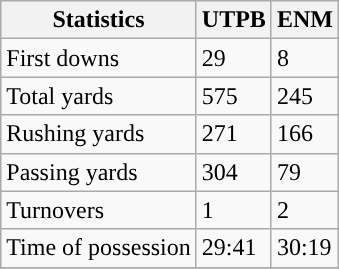<table class="wikitable" style="float: left;">
<tr>
<th>Statistics</th>
<th>UTPB</th>
<th>ENM</th>
</tr>
<tr>
<td>First downs</td>
<td>29</td>
<td>8</td>
</tr>
<tr>
<td>Total yards</td>
<td>575</td>
<td>245</td>
</tr>
<tr>
<td>Rushing yards</td>
<td>271</td>
<td>166</td>
</tr>
<tr>
<td>Passing yards</td>
<td>304</td>
<td>79</td>
</tr>
<tr>
<td>Turnovers</td>
<td>1</td>
<td>2</td>
</tr>
<tr>
<td>Time of possession</td>
<td>29:41</td>
<td>30:19</td>
</tr>
<tr>
</tr>
</table>
